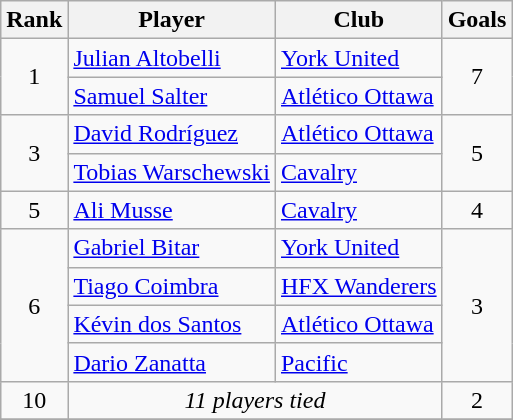<table class="wikitable">
<tr>
<th>Rank</th>
<th>Player</th>
<th>Club</th>
<th>Goals</th>
</tr>
<tr>
<td style="text-align:center" rowspan="2">1</td>
<td> <a href='#'>Julian Altobelli</a></td>
<td><a href='#'>York United</a></td>
<td style="text-align:center" rowspan="2">7</td>
</tr>
<tr>
<td> <a href='#'>Samuel Salter</a></td>
<td><a href='#'>Atlético Ottawa</a></td>
</tr>
<tr>
<td style="text-align:center" rowspan="2">3</td>
<td> <a href='#'>David Rodríguez</a></td>
<td><a href='#'>Atlético Ottawa</a></td>
<td style="text-align:center" rowspan="2">5</td>
</tr>
<tr>
<td> <a href='#'>Tobias Warschewski</a></td>
<td><a href='#'>Cavalry</a></td>
</tr>
<tr>
<td style="text-align:center" rowspan="1">5</td>
<td> <a href='#'>Ali Musse</a></td>
<td><a href='#'>Cavalry</a></td>
<td style="text-align:center" rowspan="1">4</td>
</tr>
<tr>
<td style="text-align:center" rowspan="4">6</td>
<td> <a href='#'>Gabriel Bitar</a></td>
<td><a href='#'>York United</a></td>
<td style="text-align:center" rowspan="4">3</td>
</tr>
<tr>
<td> <a href='#'>Tiago Coimbra</a></td>
<td><a href='#'>HFX Wanderers</a></td>
</tr>
<tr>
<td> <a href='#'>Kévin dos Santos</a></td>
<td><a href='#'>Atlético Ottawa</a></td>
</tr>
<tr>
<td> <a href='#'>Dario Zanatta</a></td>
<td><a href='#'>Pacific</a></td>
</tr>
<tr>
<td style="text-align:center">10</td>
<td style="text-align:center" colspan="2"><em>11 players tied</em></td>
<td style="text-align:center">2</td>
</tr>
<tr>
</tr>
</table>
